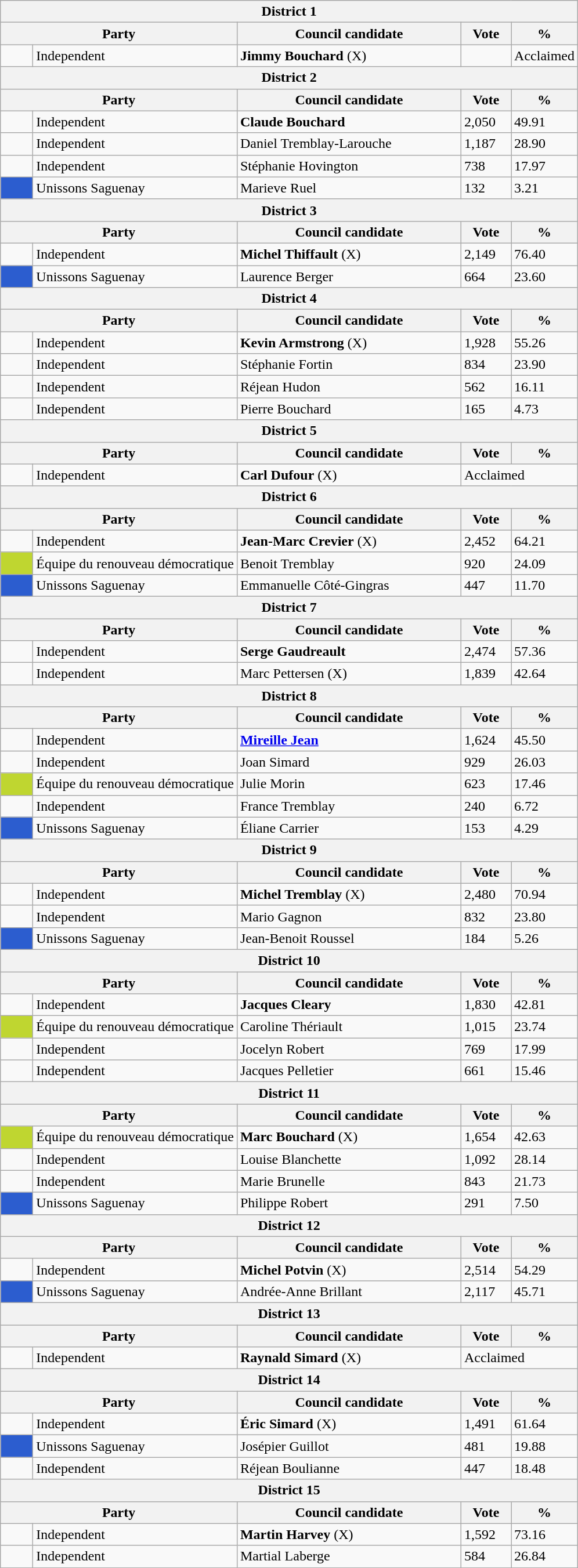<table class="wikitable">
<tr>
<th colspan="5">District 1</th>
</tr>
<tr>
<th bgcolor="#DDDDFF" width="230px" colspan="2">Party</th>
<th bgcolor="#DDDDFF" width="250px">Council candidate</th>
<th bgcolor="#DDDDFF" width="50px">Vote</th>
<th bgcolor="#DDDDFF" width="30px">%</th>
</tr>
<tr>
<td> </td>
<td>Independent</td>
<td><strong>Jimmy Bouchard</strong> (X)</td>
<td></td>
<td colspan="2">Acclaimed</td>
</tr>
<tr>
<th colspan="5">District 2</th>
</tr>
<tr>
<th bgcolor="#DDDDFF" width="230px" colspan="2">Party</th>
<th bgcolor="#DDDDFF" width="250px">Council candidate</th>
<th bgcolor="#DDDDFF" width="50px">Vote</th>
<th bgcolor="#DDDDFF" width="30px">%</th>
</tr>
<tr>
<td> </td>
<td>Independent</td>
<td><strong>Claude Bouchard</strong></td>
<td>2,050</td>
<td>49.91</td>
</tr>
<tr>
<td> </td>
<td>Independent</td>
<td>Daniel Tremblay-Larouche</td>
<td>1,187</td>
<td>28.90</td>
</tr>
<tr>
<td> </td>
<td>Independent</td>
<td>Stéphanie Hovington</td>
<td>738</td>
<td>17.97</td>
</tr>
<tr>
<td bgcolor=#2c5dcf width="30px"> </td>
<td>Unissons Saguenay</td>
<td>Marieve Ruel</td>
<td>132</td>
<td>3.21</td>
</tr>
<tr>
<th colspan="5">District 3</th>
</tr>
<tr>
<th bgcolor="#DDDDFF" width="230px" colspan="2">Party</th>
<th bgcolor="#DDDDFF" width="250px">Council candidate</th>
<th bgcolor="#DDDDFF" width="50px">Vote</th>
<th bgcolor="#DDDDFF" width="30px">%</th>
</tr>
<tr>
<td> </td>
<td>Independent</td>
<td><strong>Michel Thiffault</strong> (X)</td>
<td>2,149</td>
<td>76.40</td>
</tr>
<tr>
<td bgcolor=#2c5dcf width="30px"> </td>
<td>Unissons Saguenay</td>
<td>Laurence Berger</td>
<td>664</td>
<td>23.60</td>
</tr>
<tr>
<th colspan="5">District 4</th>
</tr>
<tr>
<th bgcolor="#DDDDFF" width="230px" colspan="2">Party</th>
<th bgcolor="#DDDDFF" width="250px">Council candidate</th>
<th bgcolor="#DDDDFF" width="50px">Vote</th>
<th bgcolor="#DDDDFF" width="30px">%</th>
</tr>
<tr>
<td> </td>
<td>Independent</td>
<td><strong>Kevin Armstrong</strong> (X)</td>
<td>1,928</td>
<td>55.26</td>
</tr>
<tr>
<td> </td>
<td>Independent</td>
<td>Stéphanie Fortin</td>
<td>834</td>
<td>23.90</td>
</tr>
<tr>
<td> </td>
<td>Independent</td>
<td>Réjean Hudon</td>
<td>562</td>
<td>16.11</td>
</tr>
<tr>
<td> </td>
<td>Independent</td>
<td>Pierre Bouchard</td>
<td>165</td>
<td>4.73</td>
</tr>
<tr>
<th colspan="5">District 5</th>
</tr>
<tr>
<th bgcolor="#DDDDFF" width="230px" colspan="2">Party</th>
<th bgcolor="#DDDDFF" width="250px">Council candidate</th>
<th bgcolor="#DDDDFF" width="50px">Vote</th>
<th bgcolor="#DDDDFF" width="30px">%</th>
</tr>
<tr>
<td> </td>
<td>Independent</td>
<td><strong>Carl Dufour</strong> (X)</td>
<td colspan="2">Acclaimed</td>
</tr>
<tr>
<th colspan="5">District 6</th>
</tr>
<tr>
<th bgcolor="#DDDDFF" width="230px" colspan="2">Party</th>
<th bgcolor="#DDDDFF" width="250px">Council candidate</th>
<th bgcolor="#DDDDFF" width="50px">Vote</th>
<th bgcolor="#DDDDFF" width="30px">%</th>
</tr>
<tr>
<td> </td>
<td>Independent</td>
<td><strong>Jean-Marc Crevier</strong> (X)</td>
<td>2,452</td>
<td>64.21</td>
</tr>
<tr>
<td bgcolor=#BFD630 width="30px"> </td>
<td>Équipe du renouveau démocratique</td>
<td>Benoit Tremblay</td>
<td>920</td>
<td>24.09</td>
</tr>
<tr>
<td bgcolor=#2c5dcf width="30px"> </td>
<td>Unissons Saguenay</td>
<td>Emmanuelle Côté-Gingras</td>
<td>447</td>
<td>11.70</td>
</tr>
<tr>
<th colspan="5">District 7</th>
</tr>
<tr>
<th bgcolor="#DDDDFF" width="230px" colspan="2">Party</th>
<th bgcolor="#DDDDFF" width="250px">Council candidate</th>
<th bgcolor="#DDDDFF" width="50px">Vote</th>
<th bgcolor="#DDDDFF" width="30px">%</th>
</tr>
<tr>
<td> </td>
<td>Independent</td>
<td><strong>Serge Gaudreault</strong></td>
<td>2,474</td>
<td>57.36</td>
</tr>
<tr>
<td> </td>
<td>Independent</td>
<td>Marc Pettersen (X)</td>
<td>1,839</td>
<td>42.64</td>
</tr>
<tr>
<th colspan="5">District 8</th>
</tr>
<tr>
<th bgcolor="#DDDDFF" width="230px" colspan="2">Party</th>
<th bgcolor="#DDDDFF" width="250px">Council candidate</th>
<th bgcolor="#DDDDFF" width="50px">Vote</th>
<th bgcolor="#DDDDFF" width="30px">%</th>
</tr>
<tr>
<td> </td>
<td>Independent</td>
<td><strong><a href='#'>Mireille Jean</a></strong></td>
<td>1,624</td>
<td>45.50</td>
</tr>
<tr>
<td> </td>
<td>Independent</td>
<td>Joan Simard</td>
<td>929</td>
<td>26.03</td>
</tr>
<tr>
<td bgcolor=#BFD630 width="30px"> </td>
<td>Équipe du renouveau démocratique</td>
<td>Julie Morin</td>
<td>623</td>
<td>17.46</td>
</tr>
<tr>
<td> </td>
<td>Independent</td>
<td>France Tremblay</td>
<td>240</td>
<td>6.72</td>
</tr>
<tr>
<td bgcolor=#2c5dcf width="30px"> </td>
<td>Unissons Saguenay</td>
<td>Éliane Carrier</td>
<td>153</td>
<td>4.29</td>
</tr>
<tr>
<th colspan="5">District 9</th>
</tr>
<tr>
<th bgcolor="#DDDDFF" width="230px" colspan="2">Party</th>
<th bgcolor="#DDDDFF" width="250px">Council candidate</th>
<th bgcolor="#DDDDFF" width="50px">Vote</th>
<th bgcolor="#DDDDFF" width="30px">%</th>
</tr>
<tr>
<td> </td>
<td>Independent</td>
<td><strong>Michel Tremblay</strong> (X)</td>
<td>2,480</td>
<td>70.94</td>
</tr>
<tr>
<td> </td>
<td>Independent</td>
<td>Mario Gagnon</td>
<td>832</td>
<td>23.80</td>
</tr>
<tr>
<td bgcolor=#2c5dcf width="30px"> </td>
<td>Unissons Saguenay</td>
<td>Jean-Benoit Roussel</td>
<td>184</td>
<td>5.26</td>
</tr>
<tr>
<th colspan="5">District 10</th>
</tr>
<tr>
<th bgcolor="#DDDDFF" width="230px" colspan="2">Party</th>
<th bgcolor="#DDDDFF" width="250px">Council candidate</th>
<th bgcolor="#DDDDFF" width="50px">Vote</th>
<th bgcolor="#DDDDFF" width="30px">%</th>
</tr>
<tr>
<td> </td>
<td>Independent</td>
<td><strong>Jacques Cleary</strong></td>
<td>1,830</td>
<td>42.81</td>
</tr>
<tr>
<td bgcolor=#BFD630 width="30px"> </td>
<td>Équipe du renouveau démocratique</td>
<td>Caroline Thériault</td>
<td>1,015</td>
<td>23.74</td>
</tr>
<tr>
<td> </td>
<td>Independent</td>
<td>Jocelyn Robert</td>
<td>769</td>
<td>17.99</td>
</tr>
<tr>
<td> </td>
<td>Independent</td>
<td>Jacques Pelletier</td>
<td>661</td>
<td>15.46</td>
</tr>
<tr>
<th colspan="5">District 11</th>
</tr>
<tr>
<th bgcolor="#DDDDFF" width="230px" colspan="2">Party</th>
<th bgcolor="#DDDDFF" width="250px">Council candidate</th>
<th bgcolor="#DDDDFF" width="50px">Vote</th>
<th bgcolor="#DDDDFF" width="30px">%</th>
</tr>
<tr>
<td bgcolor=#BFD630 width="30px"> </td>
<td>Équipe du renouveau démocratique</td>
<td><strong>Marc Bouchard</strong> (X)</td>
<td>1,654</td>
<td>42.63</td>
</tr>
<tr>
<td> </td>
<td>Independent</td>
<td>Louise Blanchette</td>
<td>1,092</td>
<td>28.14</td>
</tr>
<tr>
<td> </td>
<td>Independent</td>
<td>Marie Brunelle</td>
<td>843</td>
<td>21.73</td>
</tr>
<tr>
<td bgcolor=#2c5dcf width="30px"> </td>
<td>Unissons Saguenay</td>
<td>Philippe Robert</td>
<td>291</td>
<td>7.50</td>
</tr>
<tr>
<th colspan="5">District 12</th>
</tr>
<tr>
<th bgcolor="#DDDDFF" width="230px" colspan="2">Party</th>
<th bgcolor="#DDDDFF" width="250px">Council candidate</th>
<th bgcolor="#DDDDFF" width="50px">Vote</th>
<th bgcolor="#DDDDFF" width="30px">%</th>
</tr>
<tr>
<td> </td>
<td>Independent</td>
<td><strong>Michel Potvin</strong> (X)</td>
<td>2,514</td>
<td>54.29</td>
</tr>
<tr>
<td bgcolor=#2c5dcf width="30px"> </td>
<td>Unissons Saguenay</td>
<td>Andrée-Anne Brillant</td>
<td>2,117</td>
<td>45.71</td>
</tr>
<tr>
<th colspan="5">District 13</th>
</tr>
<tr>
<th bgcolor="#DDDDFF" width="230px" colspan="2">Party</th>
<th bgcolor="#DDDDFF" width="250px">Council candidate</th>
<th bgcolor="#DDDDFF" width="50px">Vote</th>
<th bgcolor="#DDDDFF" width="30px">%</th>
</tr>
<tr>
<td> </td>
<td>Independent</td>
<td><strong>Raynald Simard</strong> (X)</td>
<td colspan="2">Acclaimed</td>
</tr>
<tr>
<th colspan="5">District 14</th>
</tr>
<tr>
<th bgcolor="#DDDDFF" width="230px" colspan="2">Party</th>
<th bgcolor="#DDDDFF" width="250px">Council candidate</th>
<th bgcolor="#DDDDFF" width="50px">Vote</th>
<th bgcolor="#DDDDFF" width="30px">%</th>
</tr>
<tr>
<td> </td>
<td>Independent</td>
<td><strong>Éric Simard</strong> (X)</td>
<td>1,491</td>
<td>61.64</td>
</tr>
<tr>
<td bgcolor=#2c5dcf width="30px"> </td>
<td>Unissons Saguenay</td>
<td>Josépier Guillot</td>
<td>481</td>
<td>19.88</td>
</tr>
<tr>
<td> </td>
<td>Independent</td>
<td>Réjean Boulianne</td>
<td>447</td>
<td>18.48</td>
</tr>
<tr>
<th colspan="5">District 15</th>
</tr>
<tr>
<th bgcolor="#DDDDFF" width="230px" colspan="2">Party</th>
<th bgcolor="#DDDDFF" width="250px">Council candidate</th>
<th bgcolor="#DDDDFF" width="50px">Vote</th>
<th bgcolor="#DDDDFF" width="30px">%</th>
</tr>
<tr>
<td> </td>
<td>Independent</td>
<td><strong>Martin Harvey</strong> (X)</td>
<td>1,592</td>
<td>73.16</td>
</tr>
<tr>
<td> </td>
<td>Independent</td>
<td>Martial Laberge</td>
<td>584</td>
<td>26.84</td>
</tr>
</table>
